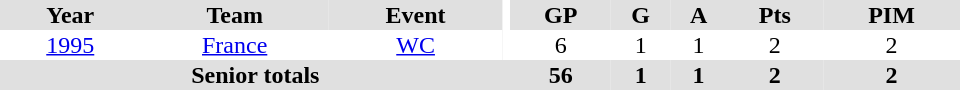<table border="0" cellpadding="1" cellspacing="0" ID="Table3" style="text-align:center; width:40em">
<tr bgcolor="#e0e0e0">
<th>Year</th>
<th>Team</th>
<th>Event</th>
<th rowspan="102" bgcolor="#ffffff"></th>
<th>GP</th>
<th>G</th>
<th>A</th>
<th>Pts</th>
<th>PIM</th>
</tr>
<tr>
<td><a href='#'>1995</a></td>
<td><a href='#'>France</a></td>
<td><a href='#'>WC</a></td>
<td>6</td>
<td>1</td>
<td>1</td>
<td>2</td>
<td>2</td>
</tr>
<tr bgcolor="#e0e0e0">
<th colspan="4">Senior totals</th>
<th>56</th>
<th>1</th>
<th>1</th>
<th>2</th>
<th>2</th>
</tr>
</table>
